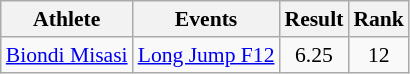<table class=wikitable style="font-size:90%">
<tr align=center>
<th scope="col">Athlete</th>
<th scope="col">Events</th>
<th scope="col">Result</th>
<th scope="col">Rank</th>
</tr>
<tr align=center>
<td align=left><a href='#'>Biondi Misasi</a></td>
<td align=left><a href='#'>Long Jump F12</a></td>
<td>6.25</td>
<td>12</td>
</tr>
</table>
